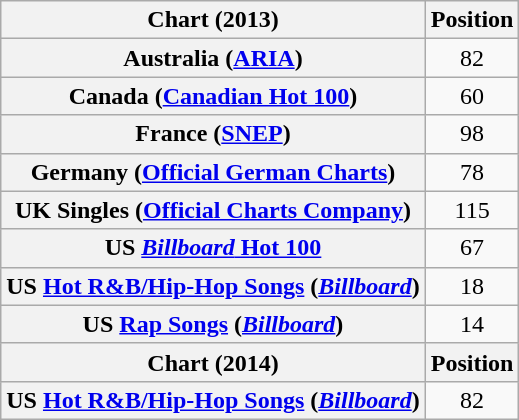<table class="wikitable sortable plainrowheaders">
<tr>
<th scope="col">Chart (2013)</th>
<th scope="col">Position</th>
</tr>
<tr>
<th scope="row">Australia (<a href='#'>ARIA</a>)</th>
<td style="text-align:center;">82</td>
</tr>
<tr>
<th scope="row">Canada (<a href='#'>Canadian Hot 100</a>)</th>
<td style="text-align:center;">60</td>
</tr>
<tr>
<th scope="row">France (<a href='#'>SNEP</a>)</th>
<td style="text-align:center;">98</td>
</tr>
<tr>
<th scope="row">Germany (<a href='#'>Official German Charts</a>)</th>
<td style="text-align:center;">78</td>
</tr>
<tr>
<th scope="row">UK Singles (<a href='#'>Official Charts Company</a>)</th>
<td style="text-align:center;">115</td>
</tr>
<tr>
<th scope="row">US <a href='#'><em>Billboard</em> Hot 100</a></th>
<td style="text-align:center;">67</td>
</tr>
<tr>
<th scope="row">US <a href='#'>Hot R&B/Hip-Hop Songs</a> (<em><a href='#'>Billboard</a></em>)</th>
<td style="text-align:center;">18</td>
</tr>
<tr>
<th scope="row">US <a href='#'>Rap Songs</a> (<em><a href='#'>Billboard</a></em>)</th>
<td style="text-align:center;">14</td>
</tr>
<tr>
<th scope="col">Chart (2014)</th>
<th scope="col">Position</th>
</tr>
<tr>
<th scope="row">US <a href='#'>Hot R&B/Hip-Hop Songs</a> (<em><a href='#'>Billboard</a></em>)</th>
<td style="text-align:center;">82</td>
</tr>
</table>
